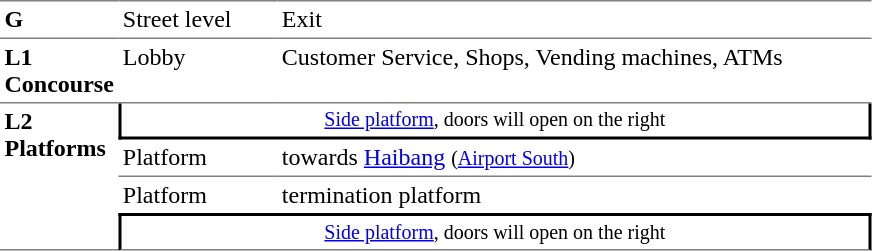<table table border=0 cellspacing=0 cellpadding=3>
<tr>
<td style="border-top:solid 1px gray;" width=50 valign=top><strong>G</strong></td>
<td style="border-top:solid 1px gray;" width=100 valign=top>Street level</td>
<td style="border-top:solid 1px gray;" width=390 valign=top>Exit</td>
</tr>
<tr>
<td style="border-bottom:solid 1px gray; border-top:solid 1px gray;" valign=top width=50><strong>L1<br>Concourse</strong></td>
<td style="border-bottom:solid 1px gray; border-top:solid 1px gray;" valign=top width=100>Lobby</td>
<td style="border-bottom:solid 1px gray; border-top:solid 1px gray;" valign=top width=390>Customer Service, Shops, Vending machines, ATMs</td>
</tr>
<tr>
<td style="border-bottom:solid 1px gray;" rowspan=4 valign=top><strong>L2<br>Platforms</strong></td>
<td style="border-right:solid 2px black;border-left:solid 2px black;border-bottom:solid 2px black;font-size:smaller;text-align:center;" colspan=2><a href='#'>Side platform</a>, doors will open on the right</td>
</tr>
<tr>
<td style="border-bottom:solid 1px gray;" width=100>Platform </td>
<td style="border-bottom:solid 1px gray;" width=390>  towards <a href='#'>Haibang</a> <small>(<a href='#'>Airport South</a>)</small></td>
</tr>
<tr>
<td>Platform </td>
<td><span></span>  termination platform</td>
</tr>
<tr>
<td style="border-top:solid 2px black;border-right:solid 2px black;border-left:solid 2px black;border-bottom:solid 1px gray;font-size:smaller;text-align:center;" colspan=2><a href='#'>Side platform</a>, doors will open on the right</td>
</tr>
</table>
